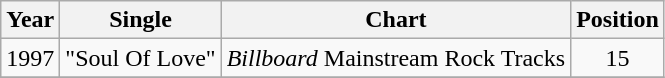<table class="wikitable">
<tr>
<th>Year</th>
<th>Single</th>
<th>Chart</th>
<th>Position</th>
</tr>
<tr>
<td>1997</td>
<td>"Soul Of Love"</td>
<td><em>Billboard</em> Mainstream Rock Tracks</td>
<td align="center">15</td>
</tr>
<tr>
</tr>
</table>
